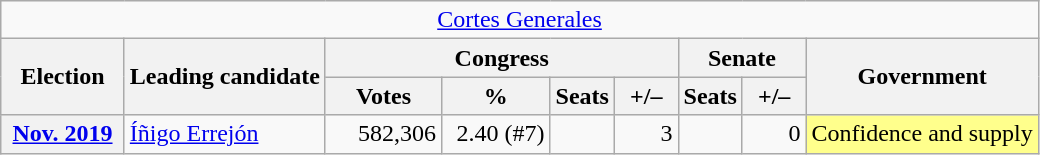<table class="wikitable" style="text-align:right;">
<tr>
<td colspan="9" align="center"><a href='#'>Cortes Generales</a></td>
</tr>
<tr>
<th rowspan="2" width="75">Election</th>
<th rowspan="2">Leading candidate</th>
<th colspan="4">Congress</th>
<th colspan="2">Senate</th>
<th rowspan="2">Government</th>
</tr>
<tr>
<th width="70">Votes</th>
<th width="65">%</th>
<th>Seats</th>
<th width="35">+/–</th>
<th>Seats</th>
<th width="35">+/–</th>
</tr>
<tr>
<th><a href='#'>Nov. 2019</a></th>
<td align="left"><a href='#'>Íñigo Errejón</a></td>
<td>582,306</td>
<td>2.40 (#7)</td>
<td></td>
<td>3</td>
<td></td>
<td>0</td>
<td style="background:#ffff8c;">Confidence and supply</td>
</tr>
</table>
